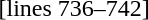<table>
<tr valign="top">
<td><br>[lines 736–742]</td>
<td><br></td>
</tr>
</table>
